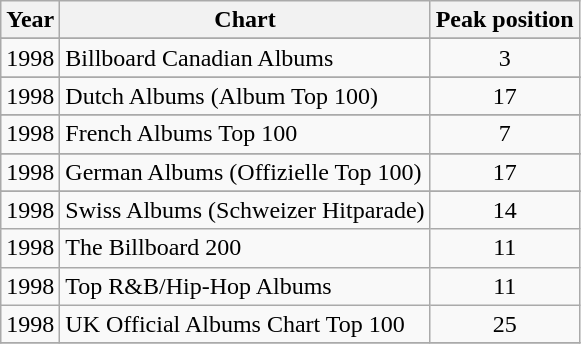<table class="wikitable">
<tr>
<th>Year</th>
<th>Chart</th>
<th>Peak position</th>
</tr>
<tr>
</tr>
<tr>
<td>1998</td>
<td>Billboard Canadian Albums</td>
<td align="center">3</td>
</tr>
<tr>
</tr>
<tr>
<td>1998</td>
<td>Dutch Albums (Album Top 100)</td>
<td align="center">17</td>
</tr>
<tr>
</tr>
<tr>
<td>1998</td>
<td>French Albums Top 100</td>
<td align="center">7</td>
</tr>
<tr>
</tr>
<tr>
<td>1998</td>
<td>German Albums (Offizielle Top 100)</td>
<td align="center">17</td>
</tr>
<tr>
</tr>
<tr>
<td>1998</td>
<td>Swiss Albums (Schweizer Hitparade)</td>
<td align="center">14</td>
</tr>
<tr>
<td>1998</td>
<td>The Billboard 200</td>
<td align="center">11</td>
</tr>
<tr>
<td>1998</td>
<td>Top R&B/Hip-Hop Albums</td>
<td align="center">11</td>
</tr>
<tr>
<td>1998</td>
<td>UK Official Albums Chart Top 100</td>
<td align="center">25</td>
</tr>
<tr>
</tr>
</table>
